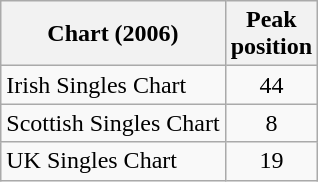<table class="wikitable sortable">
<tr>
<th>Chart (2006)</th>
<th>Peak<br>position</th>
</tr>
<tr>
<td>Irish Singles Chart</td>
<td align="center">44</td>
</tr>
<tr>
<td>Scottish Singles Chart</td>
<td align="center">8</td>
</tr>
<tr>
<td>UK Singles Chart</td>
<td align="center">19</td>
</tr>
</table>
